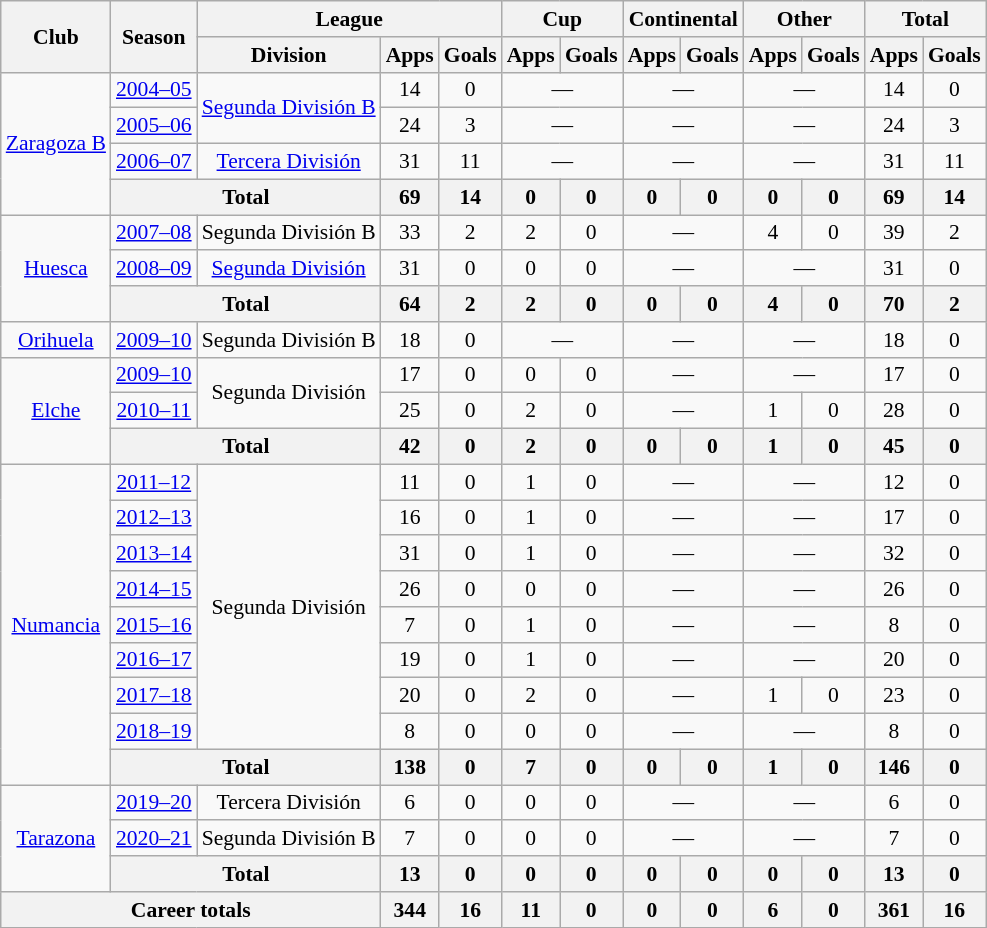<table class="wikitable" style="font-size:90%; text-align: center">
<tr>
<th rowspan=2>Club</th>
<th rowspan=2>Season</th>
<th colspan=3>League</th>
<th colspan=2>Cup</th>
<th colspan=2>Continental</th>
<th colspan=2>Other</th>
<th colspan=2>Total</th>
</tr>
<tr>
<th>Division</th>
<th>Apps</th>
<th>Goals</th>
<th>Apps</th>
<th>Goals</th>
<th>Apps</th>
<th>Goals</th>
<th>Apps</th>
<th>Goals</th>
<th>Apps</th>
<th>Goals</th>
</tr>
<tr>
<td rowspan=4><a href='#'>Zaragoza B</a></td>
<td><a href='#'>2004–05</a></td>
<td rowspan=2><a href='#'>Segunda División B</a></td>
<td>14</td>
<td>0</td>
<td colspan="2">—</td>
<td colspan="2">—</td>
<td colspan="2">—</td>
<td>14</td>
<td>0</td>
</tr>
<tr>
<td><a href='#'>2005–06</a></td>
<td>24</td>
<td>3</td>
<td colspan="2">—</td>
<td colspan="2">—</td>
<td colspan="2">—</td>
<td>24</td>
<td>3</td>
</tr>
<tr>
<td><a href='#'>2006–07</a></td>
<td><a href='#'>Tercera División</a></td>
<td>31</td>
<td>11</td>
<td colspan="2">—</td>
<td colspan="2">—</td>
<td colspan="2">—</td>
<td>31</td>
<td>11</td>
</tr>
<tr>
<th colspan=2>Total</th>
<th>69</th>
<th>14</th>
<th>0</th>
<th>0</th>
<th>0</th>
<th>0</th>
<th>0</th>
<th>0</th>
<th>69</th>
<th>14</th>
</tr>
<tr>
<td rowspan=3><a href='#'>Huesca</a></td>
<td><a href='#'>2007–08</a></td>
<td>Segunda División B</td>
<td>33</td>
<td>2</td>
<td>2</td>
<td>0</td>
<td colspan=2>—</td>
<td>4</td>
<td>0</td>
<td>39</td>
<td>2</td>
</tr>
<tr>
<td><a href='#'>2008–09</a></td>
<td><a href='#'>Segunda División</a></td>
<td>31</td>
<td>0</td>
<td>0</td>
<td>0</td>
<td colspan="2">—</td>
<td colspan="2">—</td>
<td>31</td>
<td>0</td>
</tr>
<tr>
<th colspan=2>Total</th>
<th>64</th>
<th>2</th>
<th>2</th>
<th>0</th>
<th>0</th>
<th>0</th>
<th>4</th>
<th>0</th>
<th>70</th>
<th>2</th>
</tr>
<tr>
<td><a href='#'>Orihuela</a></td>
<td><a href='#'>2009–10</a></td>
<td>Segunda División B</td>
<td>18</td>
<td>0</td>
<td colspan=2>—</td>
<td colspan=2>—</td>
<td colspan=2>—</td>
<td>18</td>
<td>0</td>
</tr>
<tr>
<td rowspan=3><a href='#'>Elche</a></td>
<td><a href='#'>2009–10</a></td>
<td rowspan=2>Segunda División</td>
<td>17</td>
<td>0</td>
<td>0</td>
<td>0</td>
<td colspan="2">—</td>
<td colspan="2">—</td>
<td>17</td>
<td>0</td>
</tr>
<tr>
<td><a href='#'>2010–11</a></td>
<td>25</td>
<td>0</td>
<td>2</td>
<td>0</td>
<td colspan=2>—</td>
<td>1</td>
<td>0</td>
<td>28</td>
<td>0</td>
</tr>
<tr>
<th colspan=2>Total</th>
<th>42</th>
<th>0</th>
<th>2</th>
<th>0</th>
<th>0</th>
<th>0</th>
<th>1</th>
<th>0</th>
<th>45</th>
<th>0</th>
</tr>
<tr>
<td rowspan=9><a href='#'>Numancia</a></td>
<td><a href='#'>2011–12</a></td>
<td rowspan=8>Segunda División</td>
<td>11</td>
<td>0</td>
<td>1</td>
<td>0</td>
<td colspan="2">—</td>
<td colspan="2">—</td>
<td>12</td>
<td>0</td>
</tr>
<tr>
<td><a href='#'>2012–13</a></td>
<td>16</td>
<td>0</td>
<td>1</td>
<td>0</td>
<td colspan="2">—</td>
<td colspan="2">—</td>
<td>17</td>
<td>0</td>
</tr>
<tr>
<td><a href='#'>2013–14</a></td>
<td>31</td>
<td>0</td>
<td>1</td>
<td>0</td>
<td colspan="2">—</td>
<td colspan="2">—</td>
<td>32</td>
<td>0</td>
</tr>
<tr>
<td><a href='#'>2014–15</a></td>
<td>26</td>
<td>0</td>
<td>0</td>
<td>0</td>
<td colspan="2">—</td>
<td colspan="2">—</td>
<td>26</td>
<td>0</td>
</tr>
<tr>
<td><a href='#'>2015–16</a></td>
<td>7</td>
<td>0</td>
<td>1</td>
<td>0</td>
<td colspan="2">—</td>
<td colspan="2">—</td>
<td>8</td>
<td>0</td>
</tr>
<tr>
<td><a href='#'>2016–17</a></td>
<td>19</td>
<td>0</td>
<td>1</td>
<td>0</td>
<td colspan="2">—</td>
<td colspan="2">—</td>
<td>20</td>
<td>0</td>
</tr>
<tr>
<td><a href='#'>2017–18</a></td>
<td>20</td>
<td>0</td>
<td>2</td>
<td>0</td>
<td colspan=2>—</td>
<td>1</td>
<td>0</td>
<td>23</td>
<td>0</td>
</tr>
<tr>
<td><a href='#'>2018–19</a></td>
<td>8</td>
<td>0</td>
<td>0</td>
<td>0</td>
<td colspan="2">—</td>
<td colspan="2">—</td>
<td>8</td>
<td>0</td>
</tr>
<tr>
<th colspan=2>Total</th>
<th>138</th>
<th>0</th>
<th>7</th>
<th>0</th>
<th>0</th>
<th>0</th>
<th>1</th>
<th>0</th>
<th>146</th>
<th>0</th>
</tr>
<tr>
<td rowspan=3><a href='#'>Tarazona</a></td>
<td><a href='#'>2019–20</a></td>
<td>Tercera División</td>
<td>6</td>
<td>0</td>
<td>0</td>
<td>0</td>
<td colspan=2>—</td>
<td colspan="2">—</td>
<td>6</td>
<td>0</td>
</tr>
<tr>
<td><a href='#'>2020–21</a></td>
<td>Segunda División B</td>
<td>7</td>
<td>0</td>
<td>0</td>
<td>0</td>
<td colspan="2">—</td>
<td colspan="2">—</td>
<td>7</td>
<td>0</td>
</tr>
<tr>
<th colspan=2>Total</th>
<th>13</th>
<th>0</th>
<th>0</th>
<th>0</th>
<th>0</th>
<th>0</th>
<th>0</th>
<th>0</th>
<th>13</th>
<th>0</th>
</tr>
<tr>
<th colspan=3>Career totals</th>
<th>344</th>
<th>16</th>
<th>11</th>
<th>0</th>
<th>0</th>
<th>0</th>
<th>6</th>
<th>0</th>
<th>361</th>
<th>16</th>
</tr>
</table>
